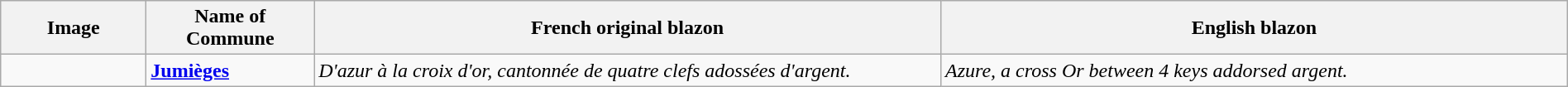<table class="wikitable" width="100%">
<tr>
<th width="110">Image</th>
<th>Name of Commune</th>
<th width="40%">French original blazon</th>
<th width="40%">English blazon</th>
</tr>
<tr valign=top>
<td align=center></td>
<td><strong><a href='#'>Jumièges</a></strong></td>
<td><em>D'azur à la croix d'or, cantonnée de quatre clefs adossées d'argent.</em> </td>
<td><em>Azure, a cross Or between 4 keys addorsed argent.</em></td>
</tr>
</table>
